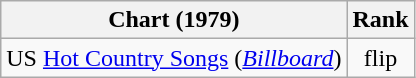<table class="wikitable">
<tr>
<th align="left">Chart (1979)</th>
<th align="left">Rank</th>
</tr>
<tr>
<td align="left">US <a href='#'>Hot Country Songs</a> (<em><a href='#'>Billboard</a></em>)</td>
<td align="center">flip</td>
</tr>
</table>
